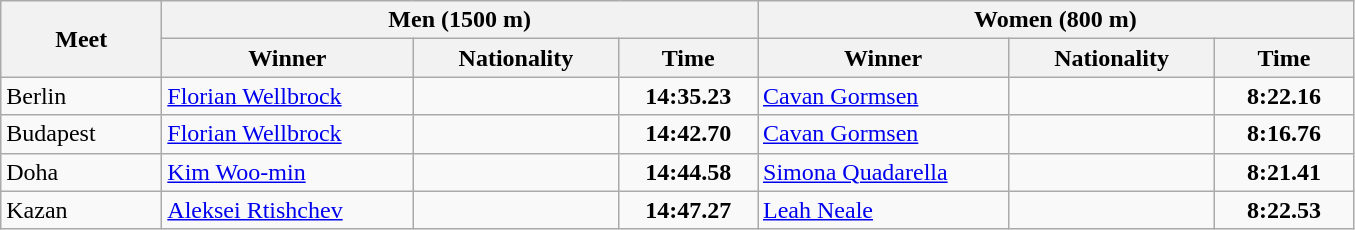<table class="wikitable">
<tr>
<th width=100 rowspan=2>Meet</th>
<th colspan=3>Men (1500 m)</th>
<th colspan=3>Women (800 m)</th>
</tr>
<tr>
<th width=160>Winner</th>
<th width=130>Nationality</th>
<th width=85>Time</th>
<th width=160>Winner</th>
<th width=130>Nationality</th>
<th width=85>Time</th>
</tr>
<tr>
<td>Berlin</td>
<td><a href='#'>Florian Wellbrock</a></td>
<td></td>
<td align=center><strong>14:35.23</strong></td>
<td><a href='#'>Cavan Gormsen</a></td>
<td></td>
<td align=center><strong>8:22.16</strong></td>
</tr>
<tr>
<td>Budapest</td>
<td><a href='#'>Florian Wellbrock</a></td>
<td></td>
<td align=center><strong>14:42.70</strong></td>
<td><a href='#'>Cavan Gormsen</a></td>
<td></td>
<td align=center><strong>8:16.76</strong></td>
</tr>
<tr>
<td>Doha</td>
<td><a href='#'>Kim Woo-min</a></td>
<td></td>
<td align=center><strong>14:44.58</strong></td>
<td><a href='#'>Simona Quadarella</a></td>
<td></td>
<td align=center><strong>8:21.41</strong></td>
</tr>
<tr>
<td>Kazan</td>
<td><a href='#'>Aleksei Rtishchev</a></td>
<td></td>
<td align=center><strong>14:47.27</strong></td>
<td><a href='#'>Leah Neale</a></td>
<td></td>
<td align=center><strong>8:22.53</strong></td>
</tr>
</table>
